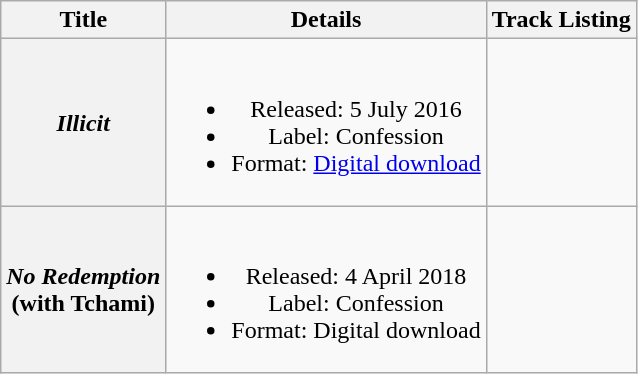<table class="wikitable plainrowheaders" style="text-align:center;">
<tr>
<th scope="col">Title</th>
<th scope="col">Details</th>
<th scope="col">Track Listing</th>
</tr>
<tr>
<th scope="row"><em>Illicit</em></th>
<td><br><ul><li>Released: 5 July 2016</li><li>Label: Confession</li><li>Format: <a href='#'>Digital download</a></li></ul></td>
<td><br></td>
</tr>
<tr>
<th scope="row"><em>No Redemption</em> <br><span>(with Tchami)</span></th>
<td><br><ul><li>Released: 4 April 2018</li><li>Label: Confession</li><li>Format: Digital download</li></ul></td>
<td><br></td>
</tr>
</table>
